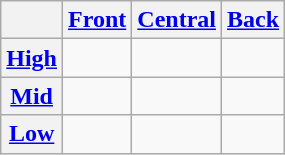<table class="wikitable" style="text-align:center;">
<tr>
<th></th>
<th><a href='#'>Front</a></th>
<th><a href='#'>Central</a></th>
<th><a href='#'>Back</a></th>
</tr>
<tr>
<th><a href='#'>High</a></th>
<td>   </td>
<td>    </td>
<td>   </td>
</tr>
<tr>
<th><a href='#'>Mid</a></th>
<td>   </td>
<td> </td>
<td>   </td>
</tr>
<tr>
<th><a href='#'>Low</a></th>
<td></td>
<td>   </td>
<td> </td>
</tr>
</table>
